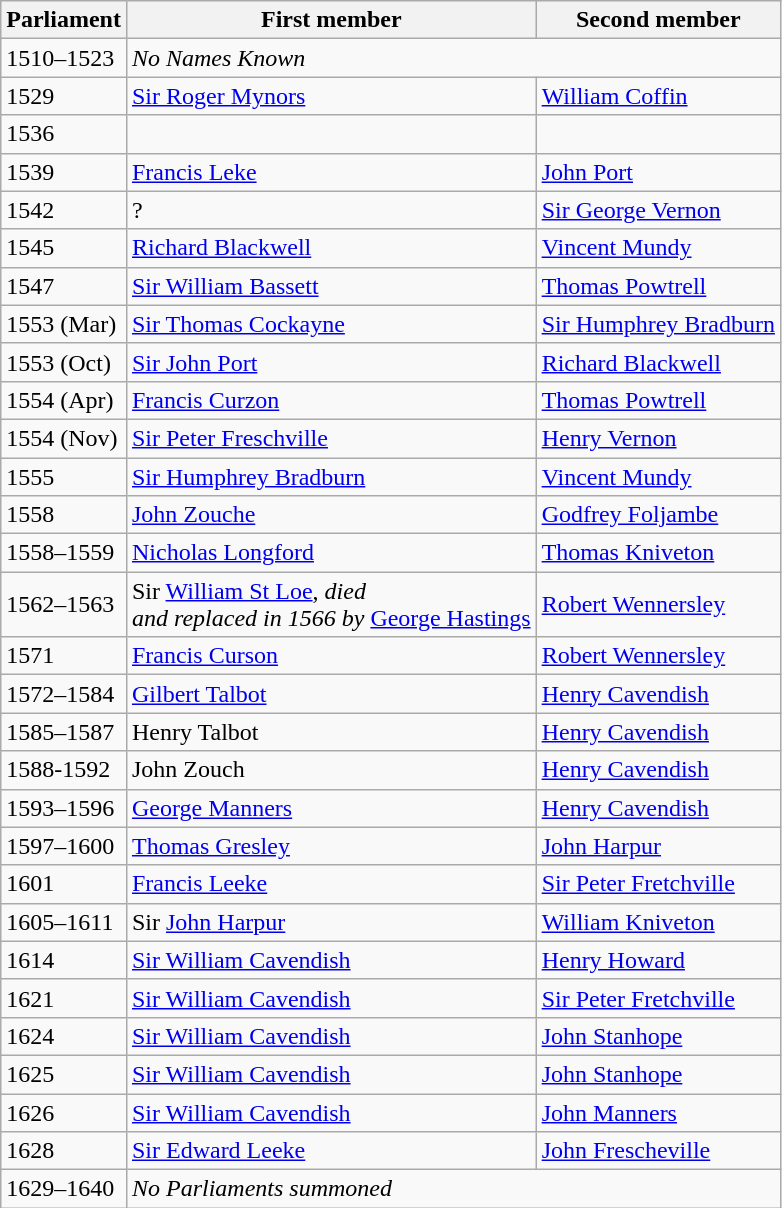<table class="wikitable">
<tr>
<th>Parliament</th>
<th>First member</th>
<th>Second member</th>
</tr>
<tr>
<td>1510–1523</td>
<td colspan = "2"><em>No Names Known</em></td>
</tr>
<tr>
<td>1529</td>
<td><a href='#'>Sir Roger Mynors</a></td>
<td><a href='#'>William Coffin</a></td>
</tr>
<tr>
<td>1536</td>
<td></td>
</tr>
<tr>
<td>1539</td>
<td><a href='#'>Francis Leke</a></td>
<td><a href='#'>John Port</a></td>
</tr>
<tr>
<td>1542</td>
<td>?</td>
<td><a href='#'>Sir George Vernon</a></td>
</tr>
<tr>
<td>1545</td>
<td><a href='#'>Richard Blackwell</a></td>
<td><a href='#'>Vincent Mundy</a></td>
</tr>
<tr>
<td>1547</td>
<td><a href='#'>Sir William Bassett</a></td>
<td><a href='#'>Thomas Powtrell</a></td>
</tr>
<tr>
<td>1553 (Mar)</td>
<td><a href='#'>Sir Thomas Cockayne</a></td>
<td><a href='#'>Sir Humphrey Bradburn</a></td>
</tr>
<tr>
<td>1553 (Oct)</td>
<td><a href='#'>Sir John Port</a></td>
<td><a href='#'>Richard Blackwell</a></td>
</tr>
<tr>
<td>1554 (Apr)</td>
<td><a href='#'>Francis Curzon</a></td>
<td><a href='#'>Thomas Powtrell</a></td>
</tr>
<tr>
<td>1554 (Nov)</td>
<td><a href='#'>Sir Peter Freschville</a></td>
<td><a href='#'>Henry Vernon</a></td>
</tr>
<tr>
<td>1555</td>
<td><a href='#'>Sir Humphrey Bradburn</a></td>
<td><a href='#'>Vincent Mundy</a></td>
</tr>
<tr>
<td>1558</td>
<td><a href='#'>John Zouche</a></td>
<td><a href='#'>Godfrey Foljambe</a></td>
</tr>
<tr>
<td>1558–1559</td>
<td><a href='#'>Nicholas Longford</a></td>
<td><a href='#'>Thomas Kniveton</a></td>
</tr>
<tr>
<td>1562–1563</td>
<td>Sir <a href='#'>William St Loe</a>, <em>died <br> and replaced in 1566 by</em> <a href='#'>George Hastings</a></td>
<td><a href='#'>Robert Wennersley</a></td>
</tr>
<tr>
<td>1571</td>
<td><a href='#'>Francis Curson</a></td>
<td><a href='#'>Robert Wennersley</a></td>
</tr>
<tr>
<td>1572–1584</td>
<td><a href='#'>Gilbert Talbot</a></td>
<td><a href='#'>Henry Cavendish</a></td>
</tr>
<tr>
<td>1585–1587</td>
<td>Henry Talbot</td>
<td><a href='#'>Henry Cavendish</a></td>
</tr>
<tr>
<td>1588-1592</td>
<td>John Zouch</td>
<td><a href='#'>Henry Cavendish</a></td>
</tr>
<tr>
<td>1593–1596</td>
<td><a href='#'>George Manners</a></td>
<td><a href='#'>Henry Cavendish</a></td>
</tr>
<tr>
<td>1597–1600</td>
<td><a href='#'>Thomas Gresley</a></td>
<td><a href='#'>John Harpur</a></td>
</tr>
<tr>
<td>1601</td>
<td><a href='#'>Francis Leeke</a></td>
<td><a href='#'>Sir Peter Fretchville</a></td>
</tr>
<tr>
<td>1605–1611</td>
<td>Sir <a href='#'>John Harpur</a></td>
<td><a href='#'>William Kniveton</a></td>
</tr>
<tr>
<td>1614</td>
<td><a href='#'>Sir William Cavendish</a></td>
<td><a href='#'>Henry Howard</a></td>
</tr>
<tr>
<td>1621</td>
<td><a href='#'>Sir William Cavendish</a></td>
<td><a href='#'>Sir Peter Fretchville</a></td>
</tr>
<tr>
<td>1624</td>
<td><a href='#'>Sir William Cavendish</a></td>
<td><a href='#'>John Stanhope</a></td>
</tr>
<tr>
<td>1625</td>
<td><a href='#'>Sir William Cavendish</a></td>
<td><a href='#'>John Stanhope</a></td>
</tr>
<tr>
<td>1626</td>
<td><a href='#'>Sir William Cavendish</a></td>
<td><a href='#'>John Manners</a></td>
</tr>
<tr>
<td>1628</td>
<td><a href='#'>Sir Edward Leeke</a></td>
<td><a href='#'>John Frescheville</a></td>
</tr>
<tr>
<td>1629–1640</td>
<td colspan = "2"><em>No Parliaments summoned</em></td>
</tr>
</table>
